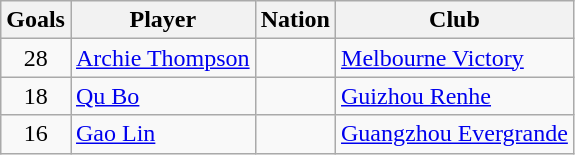<table class="wikitable">
<tr>
<th>Goals</th>
<th>Player</th>
<th>Nation</th>
<th>Club</th>
</tr>
<tr>
<td align="center">28</td>
<td><a href='#'>Archie Thompson</a></td>
<td></td>
<td> <a href='#'>Melbourne Victory</a></td>
</tr>
<tr>
<td align="center">18</td>
<td><a href='#'>Qu Bo</a></td>
<td></td>
<td> <a href='#'>Guizhou Renhe</a></td>
</tr>
<tr>
<td align="center">16</td>
<td><a href='#'>Gao Lin</a></td>
<td></td>
<td> <a href='#'>Guangzhou Evergrande</a></td>
</tr>
</table>
